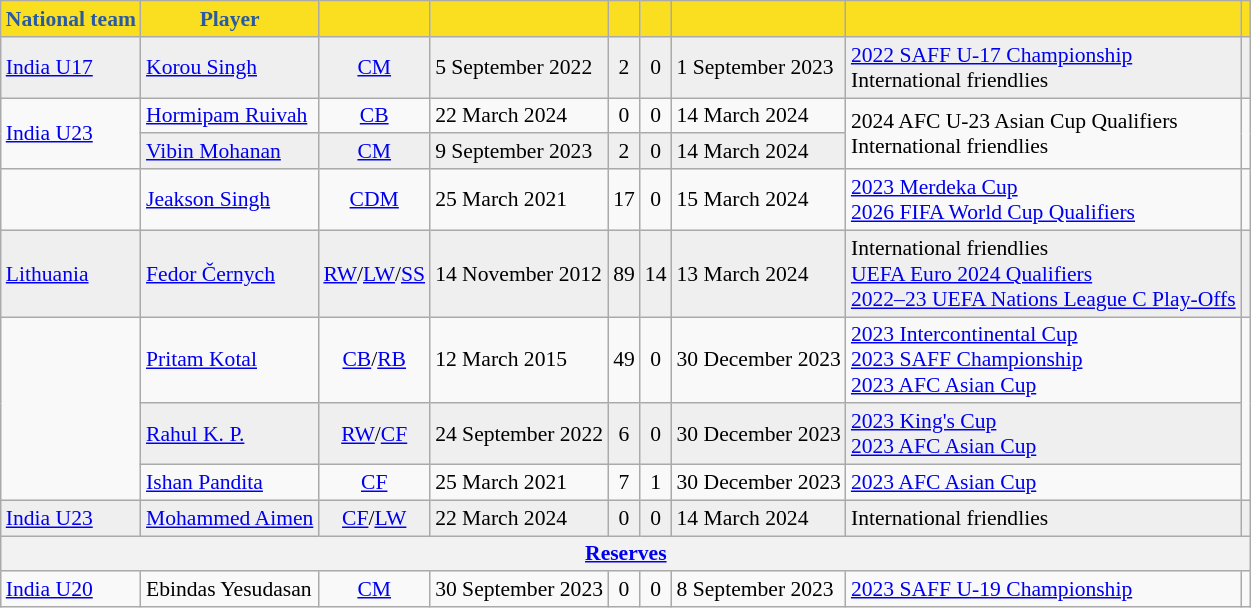<table class="wikitable sortable" style="text-align:left; font-size:90%;">
<tr>
<th style="background:#FADF20; color:#2A5AA1; text-align:center;">National team</th>
<th style="background:#FADF20; color:#2A5AA1; text-align:center;">Player</th>
<th style="background:#FADF20; color:#2A5AA1; text-align:center;"></th>
<th style="background:#FADF20; color:#2A5AA1; text-align:center;"></th>
<th style="background:#FADF20; color:#2A5AA1; text-align:center;"></th>
<th style="background:#FADF20; color:#2A5AA1; text-align:center;"></th>
<th style="background:#FADF20; color:#2A5AA1; text-align:center;"></th>
<th style="background:#FADF20; color:#2A5AA1; text-align:center;"></th>
<th style="background:#FADF20; color:#2A5AA1; text-align:center;"></th>
</tr>
<tr bgcolor="#EFEFEF">
<td> <a href='#'>India U17</a></td>
<td> <a href='#'>Korou Singh</a></td>
<td style="text-align:center;"><a href='#'>CM</a></td>
<td>5 September 2022</td>
<td style="text-align:center;">2</td>
<td style="text-align:center;">0</td>
<td>1 September 2023</td>
<td><a href='#'>2022 SAFF U-17 Championship</a><br>International friendlies</td>
<td></td>
</tr>
<tr>
<td rowspan="2"> <a href='#'>India U23</a></td>
<td> <a href='#'>Hormipam Ruivah</a></td>
<td style="text-align:center;"><a href='#'>CB</a></td>
<td>22 March 2024</td>
<td style="text-align:center;">0</td>
<td style="text-align:center;">0</td>
<td>14 March 2024</td>
<td rowspan="2">2024 AFC U-23 Asian Cup Qualifiers<br>International friendlies</td>
<td rowspan="2"></td>
</tr>
<tr bgcolor="#EFEFEF">
<td> <a href='#'>Vibin Mohanan</a></td>
<td style="text-align:center;"><a href='#'>CM</a></td>
<td>9 September 2023</td>
<td style="text-align:center;">2</td>
<td style="text-align:center;">0</td>
<td>14 March 2024</td>
</tr>
<tr>
<td></td>
<td> <a href='#'>Jeakson Singh</a></td>
<td style="text-align:center;"><a href='#'>CDM</a></td>
<td>25 March 2021</td>
<td style="text-align:center;">17</td>
<td style="text-align:center;">0</td>
<td>15 March 2024</td>
<td><a href='#'>2023 Merdeka Cup</a><br><a href='#'>2026 FIFA World Cup Qualifiers</a></td>
<td></td>
</tr>
<tr bgcolor="#EFEFEF">
<td> <a href='#'>Lithuania</a></td>
<td> <a href='#'>Fedor Černych</a></td>
<td style="text-align:center;"><a href='#'>RW</a>/<a href='#'>LW</a>/<a href='#'>SS</a></td>
<td>14 November 2012</td>
<td style="text-align:center;">89</td>
<td style="text-align:center;">14</td>
<td>13 March 2024</td>
<td>International friendlies<br><a href='#'>UEFA Euro 2024 Qualifiers</a><br><a href='#'>2022–23 UEFA Nations League C Play-Offs</a></td>
<td></td>
</tr>
<tr>
<td rowspan="3"></td>
<td> <a href='#'>Pritam Kotal</a></td>
<td style="text-align:center;"><a href='#'>CB</a>/<a href='#'>RB</a></td>
<td>12 March 2015</td>
<td style="text-align:center;">49</td>
<td style="text-align:center;">0</td>
<td>30 December 2023</td>
<td><a href='#'>2023 Intercontinental Cup</a><br><a href='#'>2023 SAFF Championship</a><br><a href='#'>2023 AFC Asian Cup</a></td>
<td rowspan="3"></td>
</tr>
<tr bgcolor="#EFEFEF">
<td> <a href='#'>Rahul K. P.</a></td>
<td style="text-align:center;"><a href='#'>RW</a>/<a href='#'>CF</a></td>
<td>24 September 2022</td>
<td style="text-align:center;">6</td>
<td style="text-align:center;">0</td>
<td>30 December 2023</td>
<td><a href='#'>2023 King's Cup</a><br><a href='#'>2023 AFC Asian Cup</a></td>
</tr>
<tr>
<td> <a href='#'>Ishan Pandita</a></td>
<td style="text-align:center;"><a href='#'>CF</a></td>
<td>25 March 2021</td>
<td style="text-align:center;">7</td>
<td style="text-align:center;">1</td>
<td>30 December 2023</td>
<td><a href='#'>2023 AFC Asian Cup</a></td>
</tr>
<tr bgcolor="#EFEFEF">
<td> <a href='#'>India U23</a></td>
<td> <a href='#'>Mohammed Aimen</a></td>
<td style="text-align:center;"><a href='#'>CF</a>/<a href='#'>LW</a></td>
<td>22 March 2024</td>
<td style="text-align:center;">0</td>
<td style="text-align:center;">0</td>
<td>14 March 2024</td>
<td>International friendlies</td>
<td></td>
</tr>
<tr>
<th colspan="9"><a href='#'>Reserves</a></th>
</tr>
<tr>
<td> <a href='#'>India U20</a></td>
<td> Ebindas Yesudasan</td>
<td style="text-align:center;"><a href='#'>CM</a></td>
<td>30 September 2023</td>
<td style="text-align:center;">0</td>
<td style="text-align:center;">0</td>
<td>8 September 2023</td>
<td><a href='#'>2023 SAFF U-19 Championship</a></td>
<td></td>
</tr>
</table>
